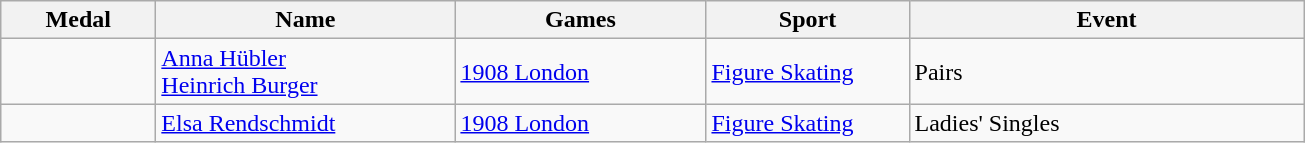<table class="wikitable sortable">
<tr>
<th style="width:6em">Medal</th>
<th style="width:12em">Name</th>
<th style="width:10em">Games</th>
<th style="width:8em">Sport</th>
<th style="width:16em">Event</th>
</tr>
<tr>
<td></td>
<td><a href='#'>Anna Hübler</a><br><a href='#'>Heinrich Burger</a></td>
<td> <a href='#'>1908 London</a></td>
<td><a href='#'>Figure Skating</a></td>
<td>Pairs</td>
</tr>
<tr>
<td></td>
<td><a href='#'>Elsa Rendschmidt</a></td>
<td> <a href='#'>1908 London</a></td>
<td><a href='#'>Figure Skating</a></td>
<td>Ladies' Singles</td>
</tr>
</table>
